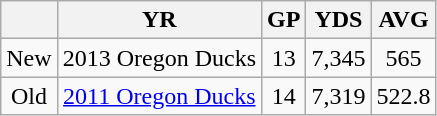<table class="wikitable">
<tr>
<th></th>
<th>YR</th>
<th>GP</th>
<th>YDS</th>
<th>AVG</th>
</tr>
<tr align=center>
<td>New</td>
<td>2013 Oregon Ducks</td>
<td>13</td>
<td>7,345</td>
<td>565</td>
</tr>
<tr align=center>
<td>Old</td>
<td><a href='#'>2011 Oregon Ducks</a></td>
<td>14</td>
<td>7,319</td>
<td>522.8</td>
</tr>
</table>
